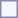<table style="border:1px solid #8888aa; background-color:#f7f8ff; padding:5px; font-size:95%; margin: 0px 12px 12px 0px;">
</table>
